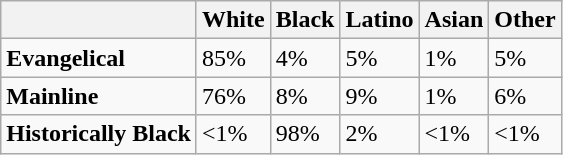<table class="wikitable">
<tr>
<th></th>
<th>White</th>
<th>Black</th>
<th>Latino</th>
<th>Asian</th>
<th>Other</th>
</tr>
<tr>
<td><strong>Evangelical</strong></td>
<td>85%</td>
<td>4%</td>
<td>5%</td>
<td>1%</td>
<td>5%</td>
</tr>
<tr>
<td><strong>Mainline</strong></td>
<td>76%</td>
<td>8%</td>
<td>9%</td>
<td>1%</td>
<td>6%</td>
</tr>
<tr>
<td><strong>Historically Black</strong></td>
<td><1%</td>
<td>98%</td>
<td>2%</td>
<td><1%</td>
<td><1%</td>
</tr>
</table>
